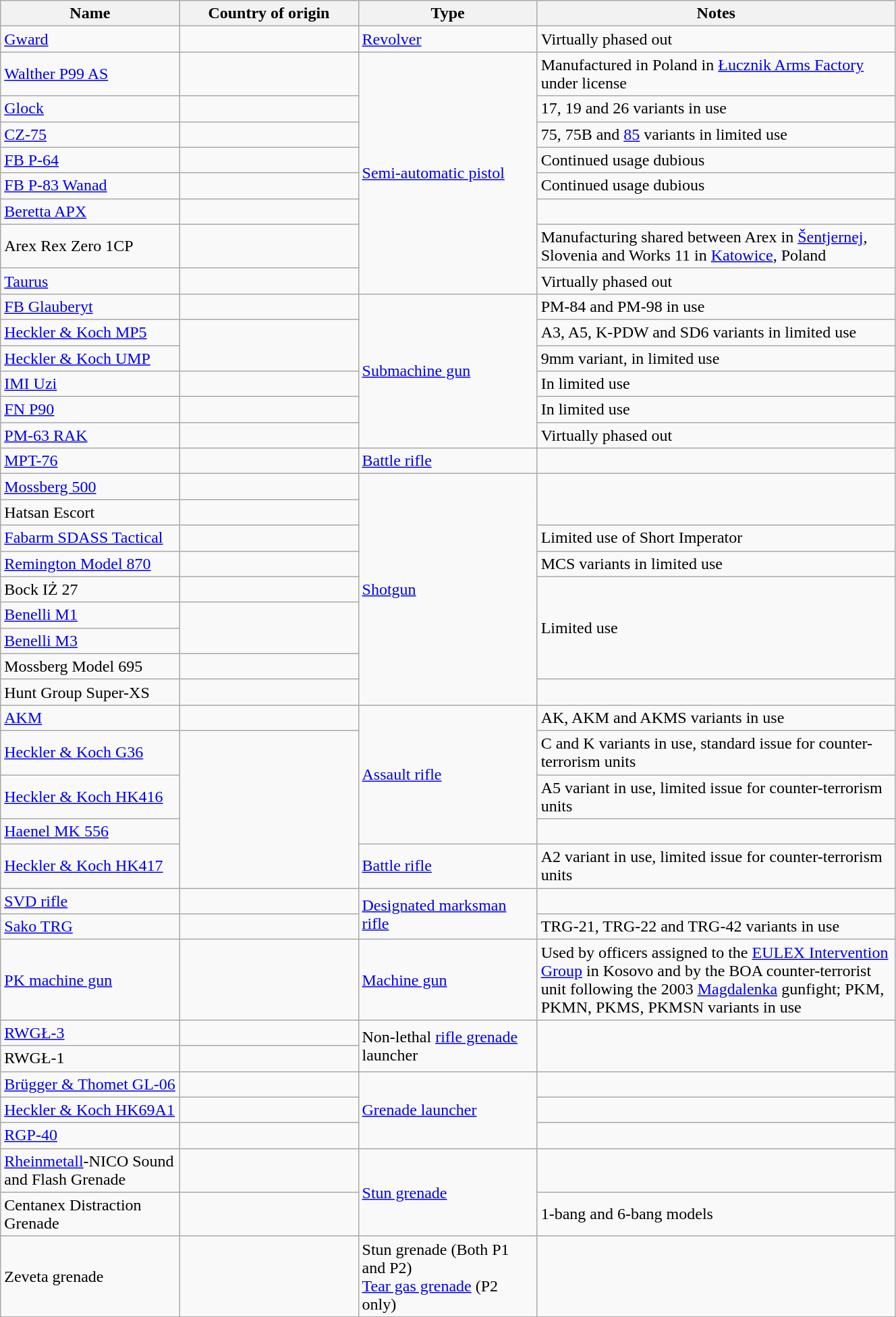<table class=wikitable border="0" width="70%">
<tr>
<th width="20%">Name</th>
<th width="20%">Country of origin</th>
<th width="20%">Type</th>
<th>Notes</th>
</tr>
<tr>
<td><a href='#'>Gward</a></td>
<td></td>
<td><a href='#'>Revolver</a></td>
<td>Virtually phased out</td>
</tr>
<tr>
<td><a href='#'>Walther P99 AS</a></td>
<td><br></td>
<td rowspan="8"><a href='#'>Semi-automatic pistol</a></td>
<td>Manufactured in Poland in <a href='#'>Łucznik Arms Factory</a> under license</td>
</tr>
<tr>
<td><a href='#'>Glock</a></td>
<td></td>
<td>17, 19 and 26 variants in use</td>
</tr>
<tr>
<td><a href='#'>CZ-75</a></td>
<td><br></td>
<td>75, 75B and <a href='#'>85</a> variants in limited use</td>
</tr>
<tr>
<td><a href='#'>FB P-64</a></td>
<td></td>
<td>Continued usage dubious</td>
</tr>
<tr>
<td><a href='#'>FB P-83 Wanad</a></td>
<td></td>
<td>Continued usage dubious</td>
</tr>
<tr>
<td><a href='#'>Beretta APX</a></td>
<td></td>
<td></td>
</tr>
<tr>
<td>Arex Rex Zero 1CP</td>
<td><br></td>
<td>Manufacturing shared between Arex in <a href='#'>Šentjernej</a>, Slovenia and Works 11 in <a href='#'>Katowice</a>, Poland</td>
</tr>
<tr>
<td><a href='#'>Taurus</a></td>
<td></td>
<td>Virtually phased out</td>
</tr>
<tr>
<td><a href='#'>FB Glauberyt</a></td>
<td></td>
<td rowspan="6"><a href='#'>Submachine gun</a></td>
<td>PM-84 and PM-98 in use</td>
</tr>
<tr>
<td><a href='#'>Heckler & Koch MP5</a></td>
<td rowspan="2"></td>
<td>A3, A5, K-PDW and SD6 variants in limited use</td>
</tr>
<tr>
<td><a href='#'>Heckler & Koch UMP</a></td>
<td>9mm variant, in limited use</td>
</tr>
<tr>
<td><a href='#'>IMI Uzi</a></td>
<td></td>
<td>In limited use</td>
</tr>
<tr>
<td><a href='#'>FN P90</a></td>
<td></td>
<td>In limited use</td>
</tr>
<tr>
<td><a href='#'>PM-63 RAK</a></td>
<td></td>
<td>Virtually phased out</td>
</tr>
<tr>
<td><a href='#'>MPT-76</a></td>
<td></td>
<td><a href='#'>Battle rifle</a></td>
<td></td>
</tr>
<tr>
<td><a href='#'>Mossberg 500</a></td>
<td></td>
<td rowspan="9"><a href='#'>Shotgun</a></td>
<td rowspan="2"></td>
</tr>
<tr>
<td>Hatsan Escort</td>
<td></td>
</tr>
<tr>
<td><a href='#'>Fabarm SDASS Tactical</a></td>
<td></td>
<td>Limited use of Short Imperator</td>
</tr>
<tr>
<td><a href='#'>Remington Model 870</a></td>
<td></td>
<td>MCS variants in limited use</td>
</tr>
<tr>
<td>Bock IŻ 27</td>
<td></td>
<td rowspan="4">Limited use</td>
</tr>
<tr>
<td><a href='#'>Benelli M1</a></td>
<td rowspan="2"></td>
</tr>
<tr>
<td><a href='#'>Benelli M3</a></td>
</tr>
<tr>
<td>Mossberg Model 695</td>
<td></td>
</tr>
<tr>
<td>Hunt Group Super-XS</td>
<td></td>
<td></td>
</tr>
<tr>
<td><a href='#'>AKM</a></td>
<td><br></td>
<td rowspan="4"><a href='#'>Assault rifle</a></td>
<td>AK, AKM and AKMS variants in use</td>
</tr>
<tr>
<td><a href='#'>Heckler & Koch G36</a></td>
<td rowspan="4"></td>
<td>C and K variants in use, standard issue for counter-terrorism units</td>
</tr>
<tr>
<td><a href='#'>Heckler & Koch HK416</a></td>
<td>A5 variant in use, limited issue for counter-terrorism units</td>
</tr>
<tr>
<td><a href='#'>Haenel MK 556</a></td>
<td></td>
</tr>
<tr>
<td><a href='#'>Heckler & Koch HK417</a></td>
<td><a href='#'>Battle rifle</a></td>
<td>A2 variant in use, limited issue for counter-terrorism units</td>
</tr>
<tr>
<td><a href='#'>SVD rifle</a></td>
<td><br></td>
<td rowspan="2"><a href='#'>Designated marksman rifle</a></td>
<td></td>
</tr>
<tr>
<td><a href='#'>Sako TRG</a></td>
<td></td>
<td>TRG-21, TRG-22 and TRG-42 variants in use</td>
</tr>
<tr>
<td><a href='#'>PK machine gun</a></td>
<td><br></td>
<td><a href='#'>Machine gun</a></td>
<td>Used by officers assigned to the <a href='#'>EULEX Intervention Group</a> in Kosovo and by the BOA counter-terrorist unit following the 2003 <a href='#'>Magdalenka</a> gunfight; PKM, PKMN, PKMS, PKMSN variants in use</td>
</tr>
<tr>
<td><a href='#'>RWGŁ-3</a></td>
<td></td>
<td rowspan="2">Non-lethal <a href='#'>rifle grenade</a> launcher</td>
<td rowspan="2"></td>
</tr>
<tr>
<td>RWGŁ-1</td>
<td></td>
</tr>
<tr>
<td><a href='#'>Brügger & Thomet GL-06</a></td>
<td></td>
<td rowspan="3"><a href='#'>Grenade launcher</a></td>
<td></td>
</tr>
<tr>
<td><a href='#'>Heckler & Koch HK69A1</a></td>
<td></td>
<td></td>
</tr>
<tr>
<td><a href='#'>RGP-40</a></td>
<td></td>
<td></td>
</tr>
<tr>
<td><a href='#'>Rheinmetall</a>-NICO Sound and Flash Grenade</td>
<td></td>
<td rowspan="2"><a href='#'>Stun grenade</a></td>
<td></td>
</tr>
<tr>
<td>Centanex Distraction Grenade</td>
<td></td>
<td>1-bang and 6-bang models</td>
</tr>
<tr>
<td>Zeveta grenade</td>
<td></td>
<td>Stun grenade (Both P1 and P2)<br><a href='#'>Tear gas grenade</a> (P2 only)</td>
<td></td>
</tr>
</table>
